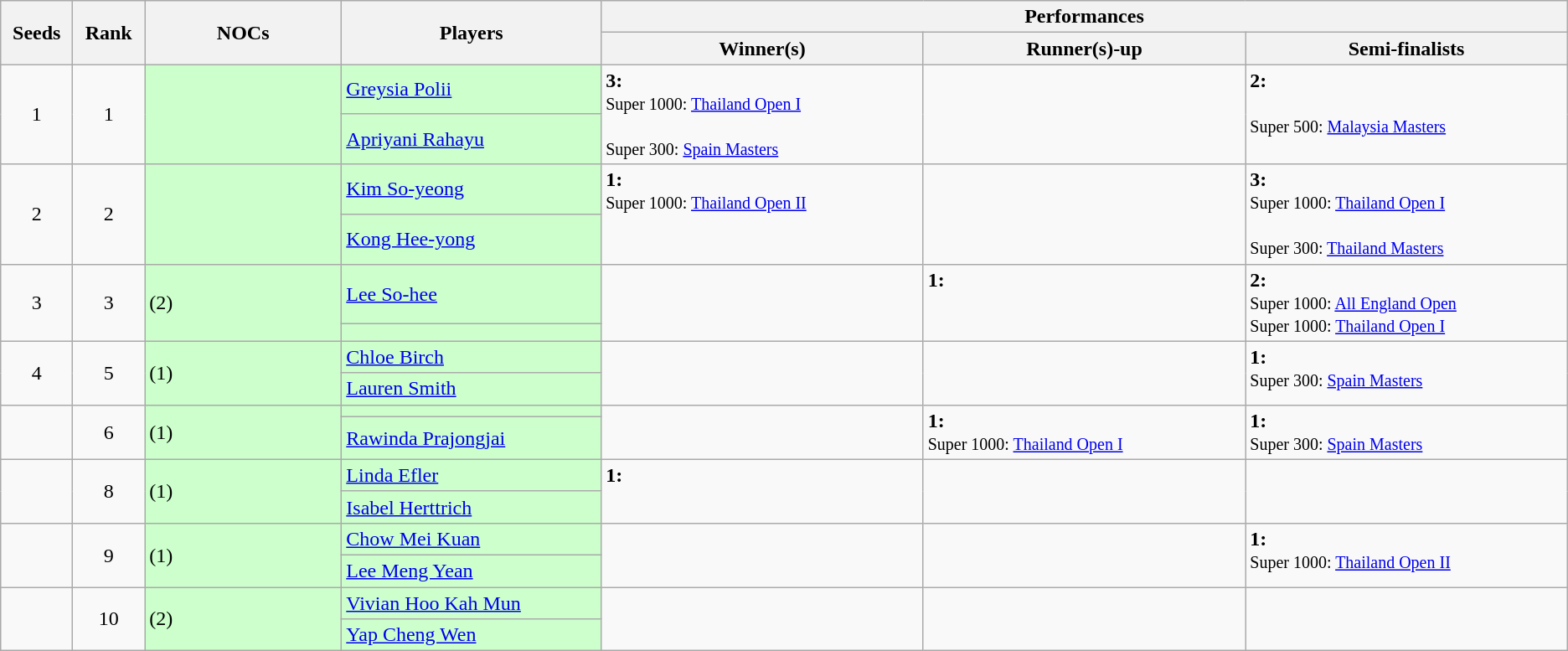<table class="wikitable">
<tr>
<th rowspan="2" width="50">Seeds</th>
<th rowspan="2" width="50">Rank</th>
<th rowspan="2" width="150">NOCs</th>
<th rowspan="2" width="200">Players</th>
<th colspan="3">Performances</th>
</tr>
<tr>
<th width="250">Winner(s)</th>
<th width="250">Runner(s)-up</th>
<th width="250">Semi-finalists</th>
</tr>
<tr>
<td align="center" rowspan="2">1</td>
<td align="center" rowspan="2">1</td>
<td bgcolor="#ccffcc" rowspan="2"></td>
<td bgcolor="#ccffcc"><a href='#'>Greysia Polii</a></td>
<td rowspan="2" valign="top"><strong>3:</strong><br><small>Super 1000: <a href='#'>Thailand Open I</a><br> <br> Super 300: <a href='#'>Spain Masters</a></small></td>
<td rowspan="2" valign="top"></td>
<td rowspan="2" valign="top"><strong>2:</strong><br><small> <br>Super 500: <a href='#'>Malaysia Masters</a></small></td>
</tr>
<tr>
<td bgcolor="#ccffcc"><a href='#'>Apriyani Rahayu</a></td>
</tr>
<tr>
<td align="center" rowspan="2">2</td>
<td align="center" rowspan="2">2</td>
<td bgcolor="#ccffcc" rowspan="2"></td>
<td bgcolor="#ccffcc"><a href='#'>Kim So-yeong</a></td>
<td rowspan="2" valign="top"><strong>1:</strong><br><small>Super 1000: <a href='#'>Thailand Open II</a></small></td>
<td rowspan="2" valign="top"></td>
<td rowspan="2" valign="top"><strong>3:</strong><br><small>Super 1000: <a href='#'>Thailand Open I</a><br> <br>Super 300: <a href='#'>Thailand Masters</a></small></td>
</tr>
<tr>
<td bgcolor="#ccffcc"><a href='#'>Kong Hee-yong</a></td>
</tr>
<tr>
<td align="center" rowspan="2">3</td>
<td align="center" rowspan="2">3</td>
<td bgcolor="#ccffcc" rowspan="2"> (2)</td>
<td bgcolor="#ccffcc"><a href='#'>Lee So-hee</a></td>
<td rowspan="2" valign="top"></td>
<td rowspan="2" valign="top"><strong>1:</strong><br><small> </small></td>
<td rowspan="2" valign="top"><strong>2:</strong><br><small>Super 1000: <a href='#'>All England Open</a><br> Super 1000: <a href='#'>Thailand Open I</a></small></td>
</tr>
<tr>
<td bgcolor="#ccffcc"></td>
</tr>
<tr>
<td align="center" rowspan="2">4</td>
<td align="center" rowspan="2">5</td>
<td bgcolor="#ccffcc" rowspan="2"> (1)</td>
<td bgcolor="#ccffcc"><a href='#'>Chloe Birch</a></td>
<td rowspan="2" valign="top"></td>
<td rowspan="2" valign="top"></td>
<td rowspan="2" valign="top"><strong>1:</strong><br><small>Super 300: <a href='#'>Spain Masters</a></small></td>
</tr>
<tr>
<td bgcolor="#ccffcc"><a href='#'>Lauren Smith</a></td>
</tr>
<tr>
<td align="center" rowspan="2"></td>
<td align="center" rowspan="2">6</td>
<td bgcolor="#ccffcc" rowspan="2"> (1)</td>
<td bgcolor="#ccffcc"></td>
<td rowspan="2" valign="top"></td>
<td rowspan="2" valign="top"><strong>1:</strong><br><small>Super 1000: <a href='#'>Thailand Open I</a></small></td>
<td rowspan="2" valign="top"><strong>1:</strong><br><small>Super 300: <a href='#'>Spain Masters</a></small></td>
</tr>
<tr>
<td bgcolor="#ccffcc"><a href='#'>Rawinda Prajongjai</a></td>
</tr>
<tr>
<td align="center" rowspan="2"></td>
<td align="center" rowspan="2">8</td>
<td bgcolor="#ccffcc" rowspan="2"> (1)</td>
<td bgcolor="#ccffcc"><a href='#'>Linda Efler</a></td>
<td rowspan="2" valign="top"><strong>1:</strong><br><small></small></td>
<td rowspan="2" valign="top"></td>
<td rowspan="2" valign="top"></td>
</tr>
<tr>
<td bgcolor="#ccffcc"><a href='#'>Isabel Herttrich</a></td>
</tr>
<tr>
<td align="center" rowspan="2"></td>
<td align="center" rowspan="2">9</td>
<td bgcolor="#ccffcc" rowspan="2"> (1)</td>
<td bgcolor="#ccffcc"><a href='#'>Chow Mei Kuan</a></td>
<td rowspan="2" valign="top"></td>
<td rowspan="2" valign="top"></td>
<td rowspan="2" valign="top"><strong>1:</strong><br><small>Super 1000: <a href='#'>Thailand Open II</a></small></td>
</tr>
<tr>
<td bgcolor="#ccffcc"><a href='#'>Lee Meng Yean</a></td>
</tr>
<tr>
<td align="center" rowspan="2"></td>
<td align="center" rowspan="2">10</td>
<td bgcolor="#ccffcc" rowspan="2"> (2)</td>
<td bgcolor="#ccffcc"><a href='#'>Vivian Hoo Kah Mun</a></td>
<td rowspan="2" valign="top"></td>
<td rowspan="2" valign="top"></td>
<td rowspan="2" valign="top"></td>
</tr>
<tr>
<td bgcolor="#ccffcc"><a href='#'>Yap Cheng Wen</a></td>
</tr>
</table>
